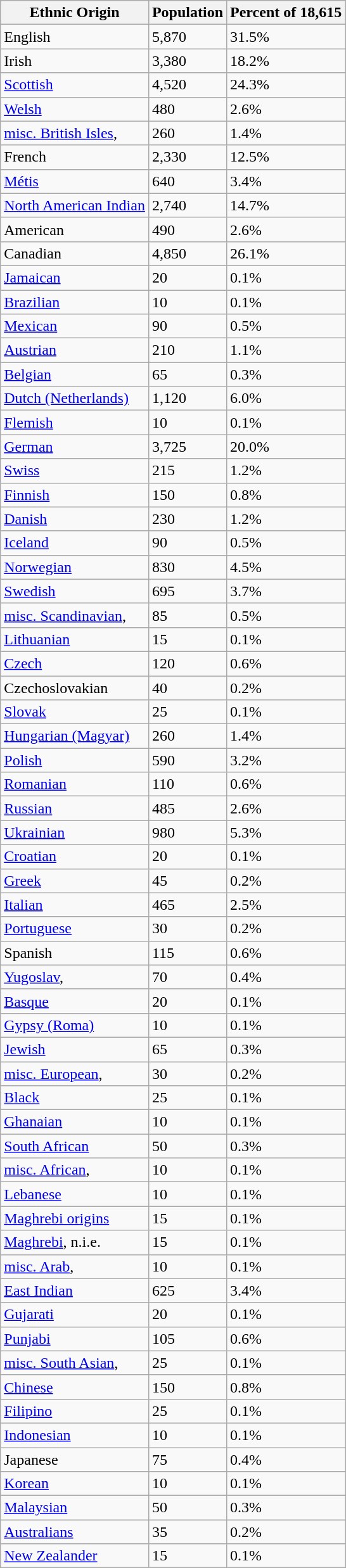<table class="wikitable sortable">
<tr>
<th>Ethnic Origin</th>
<th>Population</th>
<th>Percent of 18,615</th>
</tr>
<tr>
<td>English</td>
<td>5,870</td>
<td>31.5%</td>
</tr>
<tr>
<td>Irish</td>
<td>3,380</td>
<td>18.2%</td>
</tr>
<tr>
<td><a href='#'>Scottish</a></td>
<td>4,520</td>
<td>24.3%</td>
</tr>
<tr>
<td><a href='#'>Welsh</a></td>
<td>480</td>
<td>2.6%</td>
</tr>
<tr>
<td><a href='#'>misc. British Isles</a>, </td>
<td>260</td>
<td>1.4%</td>
</tr>
<tr>
<td>French</td>
<td>2,330</td>
<td>12.5%</td>
</tr>
<tr>
<td><a href='#'>Métis</a></td>
<td>640</td>
<td>3.4%</td>
</tr>
<tr>
<td><a href='#'>North American Indian</a></td>
<td>2,740</td>
<td>14.7%</td>
</tr>
<tr>
<td>American</td>
<td>490</td>
<td>2.6%</td>
</tr>
<tr>
<td>Canadian</td>
<td>4,850</td>
<td>26.1%</td>
</tr>
<tr>
<td><a href='#'>Jamaican</a></td>
<td>20</td>
<td>0.1%</td>
</tr>
<tr>
<td><a href='#'>Brazilian</a></td>
<td>10</td>
<td>0.1%</td>
</tr>
<tr>
<td><a href='#'>Mexican</a></td>
<td>90</td>
<td>0.5%</td>
</tr>
<tr>
<td><a href='#'>Austrian</a></td>
<td>210</td>
<td>1.1%</td>
</tr>
<tr>
<td><a href='#'>Belgian</a></td>
<td>65</td>
<td>0.3%</td>
</tr>
<tr>
<td><a href='#'>Dutch (Netherlands)</a></td>
<td>1,120</td>
<td>6.0%</td>
</tr>
<tr>
<td><a href='#'>Flemish</a></td>
<td>10</td>
<td>0.1%</td>
</tr>
<tr>
<td><a href='#'>German</a></td>
<td>3,725</td>
<td>20.0%</td>
</tr>
<tr>
<td><a href='#'>Swiss</a></td>
<td>215</td>
<td>1.2%</td>
</tr>
<tr>
<td><a href='#'>Finnish</a></td>
<td>150</td>
<td>0.8%</td>
</tr>
<tr>
<td><a href='#'>Danish</a></td>
<td>230</td>
<td>1.2%</td>
</tr>
<tr>
<td><a href='#'>Iceland</a></td>
<td>90</td>
<td>0.5%</td>
</tr>
<tr>
<td><a href='#'>Norwegian</a></td>
<td>830</td>
<td>4.5%</td>
</tr>
<tr>
<td><a href='#'>Swedish</a></td>
<td>695</td>
<td>3.7%</td>
</tr>
<tr>
<td><a href='#'>misc. Scandinavian</a>, </td>
<td>85</td>
<td>0.5%</td>
</tr>
<tr>
<td><a href='#'>Lithuanian</a></td>
<td>15</td>
<td>0.1%</td>
</tr>
<tr>
<td><a href='#'>Czech</a></td>
<td>120</td>
<td>0.6%</td>
</tr>
<tr>
<td>Czechoslovakian</td>
<td>40</td>
<td>0.2%</td>
</tr>
<tr>
<td><a href='#'>Slovak</a></td>
<td>25</td>
<td>0.1%</td>
</tr>
<tr>
<td><a href='#'>Hungarian (Magyar)</a></td>
<td>260</td>
<td>1.4%</td>
</tr>
<tr>
<td><a href='#'>Polish</a></td>
<td>590</td>
<td>3.2%</td>
</tr>
<tr>
<td><a href='#'>Romanian</a></td>
<td>110</td>
<td>0.6%</td>
</tr>
<tr>
<td><a href='#'>Russian</a></td>
<td>485</td>
<td>2.6%</td>
</tr>
<tr>
<td><a href='#'>Ukrainian</a></td>
<td>980</td>
<td>5.3%</td>
</tr>
<tr>
<td><a href='#'>Croatian</a></td>
<td>20</td>
<td>0.1%</td>
</tr>
<tr>
<td><a href='#'>Greek</a></td>
<td>45</td>
<td>0.2%</td>
</tr>
<tr>
<td><a href='#'>Italian</a></td>
<td>465</td>
<td>2.5%</td>
</tr>
<tr>
<td><a href='#'>Portuguese</a></td>
<td>30</td>
<td>0.2%</td>
</tr>
<tr>
<td>Spanish</td>
<td>115</td>
<td>0.6%</td>
</tr>
<tr>
<td><a href='#'>Yugoslav</a>, </td>
<td>70</td>
<td>0.4%</td>
</tr>
<tr>
<td><a href='#'>Basque</a></td>
<td>20</td>
<td>0.1%</td>
</tr>
<tr>
<td><a href='#'>Gypsy (Roma)</a></td>
<td>10</td>
<td>0.1%</td>
</tr>
<tr>
<td><a href='#'>Jewish</a></td>
<td>65</td>
<td>0.3%</td>
</tr>
<tr>
<td><a href='#'>misc. European</a>, </td>
<td>30</td>
<td>0.2%</td>
</tr>
<tr>
<td><a href='#'>Black</a></td>
<td>25</td>
<td>0.1%</td>
</tr>
<tr>
<td><a href='#'>Ghanaian</a></td>
<td>10</td>
<td>0.1%</td>
</tr>
<tr>
<td><a href='#'>South African</a></td>
<td>50</td>
<td>0.3%</td>
</tr>
<tr>
<td><a href='#'>misc. African</a>, </td>
<td>10</td>
<td>0.1%</td>
</tr>
<tr>
<td><a href='#'>Lebanese</a></td>
<td>10</td>
<td>0.1%</td>
</tr>
<tr>
<td><a href='#'>Maghrebi origins</a></td>
<td>15</td>
<td>0.1%</td>
</tr>
<tr>
<td><a href='#'>Maghrebi</a>, n.i.e.</td>
<td>15</td>
<td>0.1%</td>
</tr>
<tr>
<td><a href='#'>misc. Arab</a>, </td>
<td>10</td>
<td>0.1%</td>
</tr>
<tr>
<td><a href='#'>East Indian</a></td>
<td>625</td>
<td>3.4%</td>
</tr>
<tr>
<td><a href='#'>Gujarati</a></td>
<td>20</td>
<td>0.1%</td>
</tr>
<tr>
<td><a href='#'>Punjabi</a></td>
<td>105</td>
<td>0.6%</td>
</tr>
<tr>
<td><a href='#'>misc. South Asian</a>, </td>
<td>25</td>
<td>0.1%</td>
</tr>
<tr>
<td><a href='#'>Chinese</a></td>
<td>150</td>
<td>0.8%</td>
</tr>
<tr>
<td><a href='#'>Filipino</a></td>
<td>25</td>
<td>0.1%</td>
</tr>
<tr>
<td><a href='#'>Indonesian</a></td>
<td>10</td>
<td>0.1%</td>
</tr>
<tr>
<td>Japanese</td>
<td>75</td>
<td>0.4%</td>
</tr>
<tr>
<td><a href='#'>Korean</a></td>
<td>10</td>
<td>0.1%</td>
</tr>
<tr>
<td><a href='#'>Malaysian</a></td>
<td>50</td>
<td>0.3%</td>
</tr>
<tr>
<td><a href='#'>Australians</a></td>
<td>35</td>
<td>0.2%</td>
</tr>
<tr>
<td><a href='#'>New Zealander</a></td>
<td>15</td>
<td>0.1%</td>
</tr>
</table>
